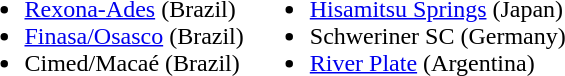<table>
<tr>
<td><br><ul><li><a href='#'>Rexona-Ades</a> (Brazil)</li><li><a href='#'>Finasa/Osasco</a> (Brazil)</li><li>Cimed/Macaé (Brazil)</li></ul></td>
<td><br><ul><li><a href='#'>Hisamitsu Springs</a> (Japan)</li><li>Schweriner SC (Germany)</li><li><a href='#'>River Plate</a> (Argentina)</li></ul></td>
</tr>
</table>
